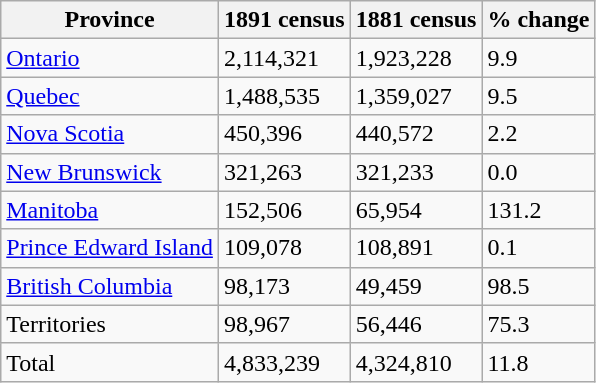<table class="sortable wikitable">
<tr>
<th>Province</th>
<th>1891 census</th>
<th>1881 census</th>
<th>% change</th>
</tr>
<tr>
<td><a href='#'>Ontario</a></td>
<td>2,114,321</td>
<td>1,923,228</td>
<td>9.9</td>
</tr>
<tr>
<td><a href='#'>Quebec</a></td>
<td>1,488,535</td>
<td>1,359,027</td>
<td>9.5</td>
</tr>
<tr>
<td><a href='#'>Nova Scotia</a></td>
<td>450,396</td>
<td>440,572</td>
<td>2.2</td>
</tr>
<tr>
<td><a href='#'>New Brunswick</a></td>
<td>321,263</td>
<td>321,233</td>
<td>0.0</td>
</tr>
<tr>
<td><a href='#'>Manitoba</a></td>
<td>152,506</td>
<td>65,954</td>
<td>131.2</td>
</tr>
<tr>
<td><a href='#'>Prince Edward Island</a></td>
<td>109,078</td>
<td>108,891</td>
<td>0.1</td>
</tr>
<tr>
<td><a href='#'>British Columbia</a></td>
<td>98,173</td>
<td>49,459</td>
<td>98.5</td>
</tr>
<tr>
<td>Territories</td>
<td>98,967</td>
<td>56,446</td>
<td>75.3</td>
</tr>
<tr>
<td>Total</td>
<td>4,833,239</td>
<td>4,324,810</td>
<td>11.8</td>
</tr>
</table>
